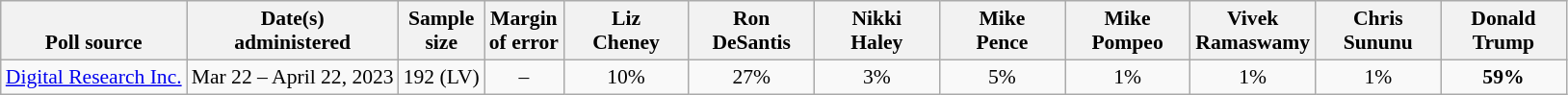<table class="wikitable" style="font-size:90%;text-align:center;">
<tr valign=bottom>
<th>Poll source</th>
<th>Date(s)<br>administered</th>
<th>Sample<br>size</th>
<th>Margin<br>of error</th>
<th style="width:80px;">Liz<br>Cheney</th>
<th style="width:80px;">Ron<br>DeSantis</th>
<th style="width:80px;">Nikki<br>Haley</th>
<th style="width:80px;">Mike<br>Pence</th>
<th style="width:80px;">Mike<br>Pompeo</th>
<th style="width:80px;">Vivek<br>Ramaswamy</th>
<th style="width:80px;">Chris<br>Sununu</th>
<th style="width:80px;">Donald<br>Trump</th>
</tr>
<tr>
<td style="text-align:left;"><a href='#'>Digital Research Inc.</a></td>
<td>Mar 22 – April 22, 2023</td>
<td>192 (LV)</td>
<td>–</td>
<td>10%</td>
<td>27%</td>
<td>3%</td>
<td>5%</td>
<td>1%</td>
<td>1%</td>
<td>1%</td>
<td><strong>59%</strong></td>
</tr>
</table>
